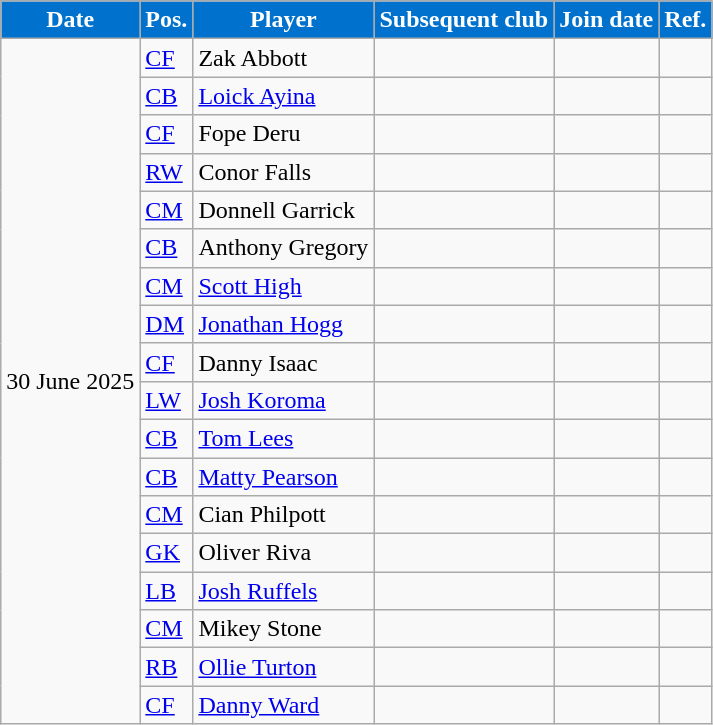<table class="wikitable plainrowheaders sortable">
<tr>
<th style="background:#0072CE; color:#ffffff">Date</th>
<th style="background:#0072CE; color:#ffffff">Pos.</th>
<th style="background:#0072CE; color:#ffffff">Player</th>
<th style="background:#0072CE; color:#ffffff">Subsequent club</th>
<th style="background:#0072CE; color:#ffffff">Join date</th>
<th style="background:#0072CE; color:#ffffff">Ref.</th>
</tr>
<tr>
<td rowspan="18">30 June 2025</td>
<td><a href='#'>CF</a></td>
<td> Zak Abbott</td>
<td></td>
<td></td>
<td></td>
</tr>
<tr>
<td><a href='#'>CB</a></td>
<td> <a href='#'>Loick Ayina</a></td>
<td></td>
<td></td>
<td></td>
</tr>
<tr>
<td><a href='#'>CF</a></td>
<td> Fope Deru</td>
<td></td>
<td></td>
<td></td>
</tr>
<tr>
<td><a href='#'>RW</a></td>
<td> Conor Falls</td>
<td></td>
<td></td>
<td></td>
</tr>
<tr>
<td><a href='#'>CM</a></td>
<td> Donnell Garrick</td>
<td></td>
<td></td>
<td></td>
</tr>
<tr>
<td><a href='#'>CB</a></td>
<td> Anthony Gregory</td>
<td></td>
<td></td>
<td></td>
</tr>
<tr>
<td><a href='#'>CM</a></td>
<td> <a href='#'>Scott High</a></td>
<td></td>
<td></td>
<td></td>
</tr>
<tr>
<td><a href='#'>DM</a></td>
<td> <a href='#'>Jonathan Hogg</a></td>
<td></td>
<td></td>
<td></td>
</tr>
<tr>
<td><a href='#'>CF</a></td>
<td> Danny Isaac</td>
<td></td>
<td></td>
<td></td>
</tr>
<tr>
<td><a href='#'>LW</a></td>
<td> <a href='#'>Josh Koroma</a></td>
<td></td>
<td></td>
<td></td>
</tr>
<tr>
<td><a href='#'>CB</a></td>
<td> <a href='#'>Tom Lees</a></td>
<td></td>
<td></td>
<td></td>
</tr>
<tr>
<td><a href='#'>CB</a></td>
<td> <a href='#'>Matty Pearson</a></td>
<td></td>
<td></td>
<td></td>
</tr>
<tr>
<td><a href='#'>CM</a></td>
<td> Cian Philpott</td>
<td></td>
<td></td>
<td></td>
</tr>
<tr>
<td><a href='#'>GK</a></td>
<td> Oliver Riva</td>
<td></td>
<td></td>
<td></td>
</tr>
<tr>
<td><a href='#'>LB</a></td>
<td> <a href='#'>Josh Ruffels</a></td>
<td></td>
<td></td>
<td></td>
</tr>
<tr>
<td><a href='#'>CM</a></td>
<td> Mikey Stone</td>
<td></td>
<td></td>
<td></td>
</tr>
<tr>
<td><a href='#'>RB</a></td>
<td> <a href='#'>Ollie Turton</a></td>
<td></td>
<td></td>
<td></td>
</tr>
<tr>
<td><a href='#'>CF</a></td>
<td> <a href='#'>Danny Ward</a></td>
<td></td>
<td></td>
<td></td>
</tr>
</table>
